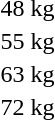<table>
<tr>
<td rowspan=2>48 kg<br></td>
<td rowspan=2></td>
<td rowspan=2></td>
<td></td>
</tr>
<tr>
<td></td>
</tr>
<tr>
<td rowspan=2>55 kg<br></td>
<td rowspan=2></td>
<td rowspan=2></td>
<td></td>
</tr>
<tr>
<td></td>
</tr>
<tr>
<td rowspan=2>63 kg<br></td>
<td rowspan=2></td>
<td rowspan=2></td>
<td></td>
</tr>
<tr>
<td></td>
</tr>
<tr>
<td rowspan=2>72 kg<br></td>
<td rowspan=2></td>
<td rowspan=2></td>
<td></td>
</tr>
<tr>
<td></td>
</tr>
</table>
